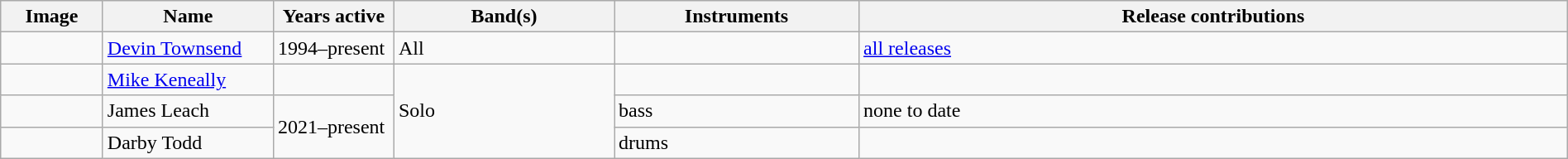<table class="wikitable" width="100%" border="1">
<tr>
<th width="75">Image</th>
<th width="130">Name</th>
<th width="90">Years active</th>
<th width="170">Band(s)</th>
<th width="190">Instruments</th>
<th>Release contributions</th>
</tr>
<tr>
<td></td>
<td><a href='#'>Devin Townsend</a></td>
<td>1994–present</td>
<td>All</td>
<td></td>
<td><a href='#'>all releases</a></td>
</tr>
<tr>
<td></td>
<td><a href='#'>Mike Keneally</a></td>
<td></td>
<td rowspan="3">Solo</td>
<td></td>
<td></td>
</tr>
<tr>
<td></td>
<td>James Leach</td>
<td rowspan="2">2021–present</td>
<td>bass</td>
<td>none to date</td>
</tr>
<tr>
<td></td>
<td>Darby Todd</td>
<td>drums</td>
<td></td>
</tr>
</table>
